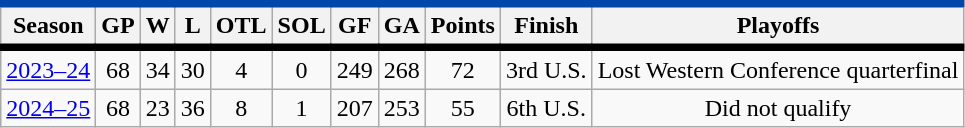<table class="wikitable" style="text-align:center">
<tr style="border-top:#0047AB 5px solid; border-bottom:#000000 5px solid;">
<th>Season</th>
<th>GP</th>
<th>W</th>
<th>L</th>
<th>OTL</th>
<th>SOL</th>
<th>GF</th>
<th>GA</th>
<th>Points</th>
<th>Finish</th>
<th>Playoffs</th>
</tr>
<tr>
<td><a href='#'>2023–24</a></td>
<td>68</td>
<td>34</td>
<td>30</td>
<td>4</td>
<td>0</td>
<td>249</td>
<td>268</td>
<td>72</td>
<td>3rd U.S.</td>
<td>Lost Western Conference quarterfinal</td>
</tr>
<tr>
<td><a href='#'>2024–25</a></td>
<td>68</td>
<td>23</td>
<td>36</td>
<td>8</td>
<td>1</td>
<td>207</td>
<td>253</td>
<td>55</td>
<td>6th U.S.</td>
<td>Did not qualify</td>
</tr>
</table>
